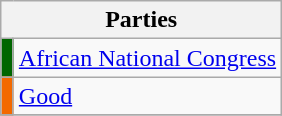<table class="wikitable">
<tr>
<th colspan=2>Parties</th>
</tr>
<tr>
<td style="width:1px; text-align:center; background:#006600;"></td>
<td><a href='#'>African National Congress</a></td>
</tr>
<tr>
<td style="width:1px; text-align:center; background:#F36900;"></td>
<td><a href='#'>Good</a></td>
</tr>
<tr>
</tr>
</table>
